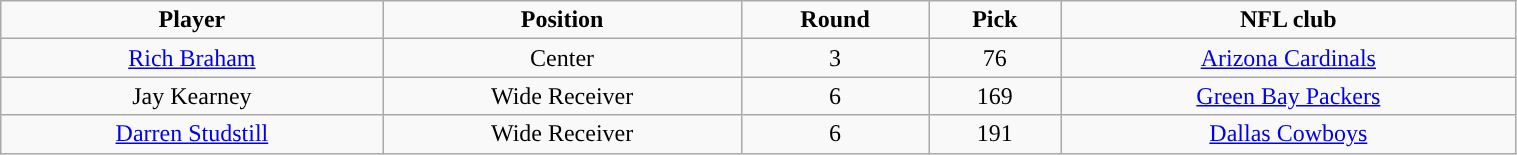<table class="wikitable" width="80%">
<tr align="center">
<td><strong>Player</strong></td>
<td><strong>Position</strong></td>
<td><strong>Round</strong></td>
<td><strong>Pick</strong></td>
<td><strong>NFL club</strong></td>
</tr>
<tr align="center" bgcolor="">
<td><a href='#'>Rich Braham</a></td>
<td>Center</td>
<td>3</td>
<td>76</td>
<td><a href='#'>Arizona Cardinals</a></td>
</tr>
<tr align="center" bgcolor="">
<td>Jay Kearney</td>
<td>Wide Receiver</td>
<td>6</td>
<td>169</td>
<td><a href='#'>Green Bay Packers</a></td>
</tr>
<tr align="center" bgcolor="">
<td><a href='#'>Darren Studstill</a></td>
<td>Wide Receiver</td>
<td>6</td>
<td>191</td>
<td><a href='#'>Dallas Cowboys</a></td>
</tr>
</table>
